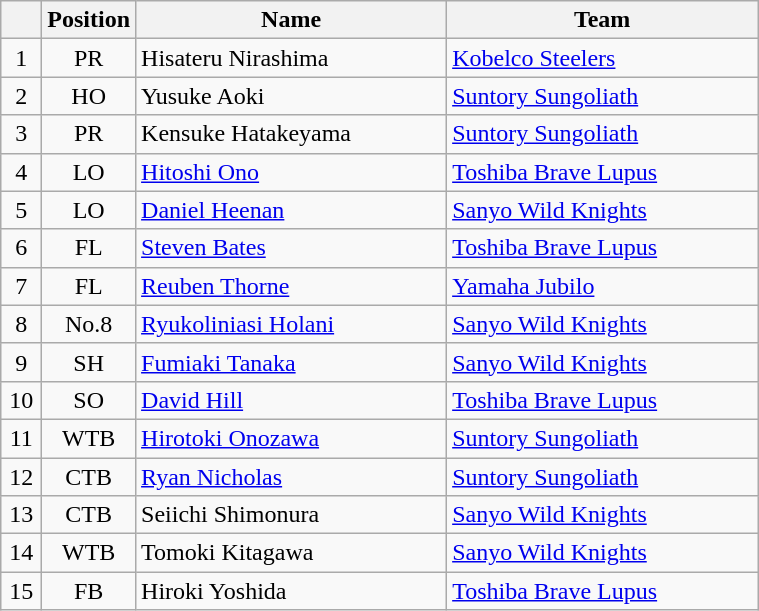<table class="wikitable" style="text-align:center;">
<tr>
<th style="width:20px;" abbr="Number"></th>
<th width=20>Position</th>
<th width=200>Name</th>
<th width=200>Team</th>
</tr>
<tr>
<td>1</td>
<td>PR</td>
<td style="text-align:left;">Hisateru Nirashima</td>
<td style="text-align:left;"> <a href='#'>Kobelco Steelers</a></td>
</tr>
<tr>
<td>2</td>
<td>HO</td>
<td style="text-align:left;">Yusuke Aoki</td>
<td style="text-align:left;"> <a href='#'>Suntory Sungoliath</a></td>
</tr>
<tr>
<td>3</td>
<td>PR</td>
<td style="text-align:left;">Kensuke Hatakeyama</td>
<td style="text-align:left;"> <a href='#'>Suntory Sungoliath</a></td>
</tr>
<tr>
<td>4</td>
<td>LO</td>
<td style="text-align:left;"><a href='#'>Hitoshi Ono</a></td>
<td style="text-align:left;"> <a href='#'>Toshiba Brave Lupus</a></td>
</tr>
<tr>
<td>5</td>
<td>LO</td>
<td style="text-align:left;"><a href='#'>Daniel Heenan</a></td>
<td style="text-align:left;"> <a href='#'>Sanyo Wild Knights</a></td>
</tr>
<tr>
<td>6</td>
<td>FL</td>
<td style="text-align:left;"><a href='#'>Steven Bates</a></td>
<td style="text-align:left;"> <a href='#'>Toshiba Brave Lupus</a></td>
</tr>
<tr>
<td>7</td>
<td>FL</td>
<td style="text-align:left;"><a href='#'>Reuben Thorne</a></td>
<td style="text-align:left;"> <a href='#'>Yamaha Jubilo</a></td>
</tr>
<tr>
<td>8</td>
<td>No.8</td>
<td style="text-align:left;"><a href='#'>Ryukoliniasi Holani</a></td>
<td style="text-align:left;"> <a href='#'>Sanyo Wild Knights</a></td>
</tr>
<tr>
<td>9</td>
<td>SH</td>
<td style="text-align:left;"><a href='#'>Fumiaki Tanaka</a></td>
<td style="text-align:left;"> <a href='#'>Sanyo Wild Knights</a></td>
</tr>
<tr>
<td>10</td>
<td>SO</td>
<td style="text-align:left;"><a href='#'>David Hill</a></td>
<td style="text-align:left;"> <a href='#'>Toshiba Brave Lupus</a></td>
</tr>
<tr>
<td>11</td>
<td>WTB</td>
<td style="text-align:left;"><a href='#'>Hirotoki Onozawa</a></td>
<td style="text-align:left;"> <a href='#'>Suntory Sungoliath</a></td>
</tr>
<tr>
<td>12</td>
<td>CTB</td>
<td style="text-align:left;"><a href='#'>Ryan Nicholas</a></td>
<td style="text-align:left;"> <a href='#'>Suntory Sungoliath</a></td>
</tr>
<tr>
<td>13</td>
<td>CTB</td>
<td style="text-align:left;">Seiichi Shimonura</td>
<td style="text-align:left;"> <a href='#'>Sanyo Wild Knights</a></td>
</tr>
<tr>
<td>14</td>
<td>WTB</td>
<td style="text-align:left;">Tomoki Kitagawa</td>
<td style="text-align:left;"> <a href='#'>Sanyo Wild Knights</a></td>
</tr>
<tr>
<td>15</td>
<td>FB</td>
<td style="text-align:left;">Hiroki Yoshida</td>
<td style="text-align:left;">  <a href='#'>Toshiba Brave Lupus</a></td>
</tr>
</table>
